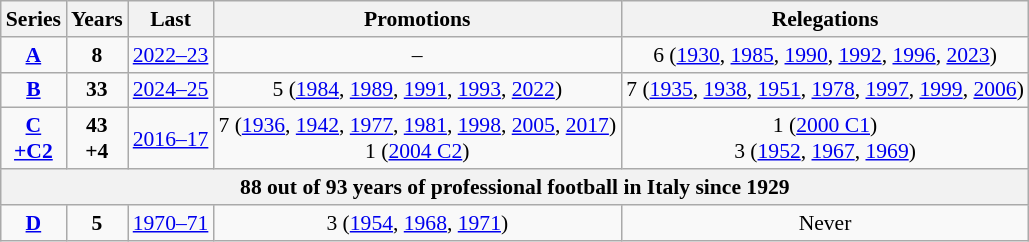<table class="wikitable sortable" style="font-size:90%; text-align: center;">
<tr>
<th>Series</th>
<th>Years</th>
<th>Last</th>
<th>Promotions</th>
<th>Relegations</th>
</tr>
<tr>
<td align=center><strong><a href='#'>A</a></strong></td>
<td><strong>8</strong></td>
<td><a href='#'>2022–23</a></td>
<td>–</td>
<td> 6 (<a href='#'>1930</a>, <a href='#'>1985</a>, <a href='#'>1990</a>, <a href='#'>1992</a>, <a href='#'>1996</a>, <a href='#'>2023</a>)</td>
</tr>
<tr>
<td align=center><strong><a href='#'>B</a></strong></td>
<td><strong>33</strong></td>
<td><a href='#'>2024–25</a></td>
<td> 5 (<a href='#'>1984</a>, <a href='#'>1989</a>, <a href='#'>1991</a>, <a href='#'>1993</a>, <a href='#'>2022</a>)</td>
<td> 7 (<a href='#'>1935</a>, <a href='#'>1938</a>, <a href='#'>1951</a>, <a href='#'>1978</a>, <a href='#'>1997</a>, <a href='#'>1999</a>, <a href='#'>2006</a>)</td>
</tr>
<tr>
<td align=center><strong><a href='#'>C</a><br><a href='#'>+C2</a></strong></td>
<td><strong>43<br>+4</strong></td>
<td><a href='#'>2016–17</a></td>
<td> 7 (<a href='#'>1936</a>, <a href='#'>1942</a>, <a href='#'>1977</a>, <a href='#'>1981</a>, <a href='#'>1998</a>, <a href='#'>2005</a>, <a href='#'>2017</a>)<br> 1 (<a href='#'>2004 C2</a>)</td>
<td> 1 (<a href='#'>2000 C1</a>)<br> 3 (<a href='#'>1952</a>, <a href='#'>1967</a>, <a href='#'>1969</a>)</td>
</tr>
<tr>
<th colspan=5>88 out of 93 years of professional football in Italy since 1929</th>
</tr>
<tr>
<td align=center><strong><a href='#'>D</a></strong></td>
<td><strong>5</strong></td>
<td><a href='#'>1970–71</a></td>
<td> 3 (<a href='#'>1954</a>, <a href='#'>1968</a>, <a href='#'>1971</a>)</td>
<td>Never</td>
</tr>
</table>
